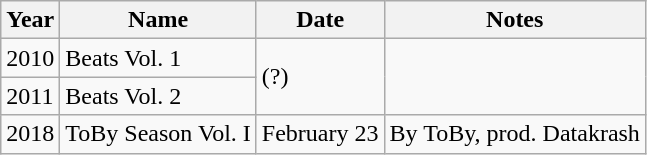<table class="wikitable">
<tr>
<th>Year</th>
<th>Name</th>
<th>Date</th>
<th>Notes</th>
</tr>
<tr>
<td>2010</td>
<td>Beats Vol. 1</td>
<td rowspan="2">(?)</td>
</tr>
<tr>
<td>2011</td>
<td>Beats Vol. 2</td>
</tr>
<tr>
<td>2018</td>
<td>ToBy Season Vol. I</td>
<td>February 23</td>
<td>By ToBy, prod. Datakrash</td>
</tr>
</table>
